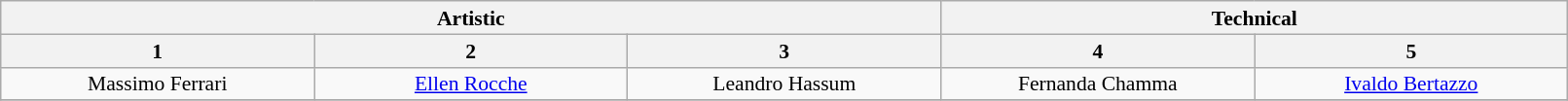<table class="wikitable" style="font-size:90%; line-height:16px; text-align:center" width="85%">
<tr>
<th colspan=3>Artistic</th>
<th colspan=2>Technical</th>
</tr>
<tr>
<th>1</th>
<th>2</th>
<th>3</th>
<th>4</th>
<th>5</th>
</tr>
<tr>
<td width=150>Massimo Ferrari</td>
<td width=150><a href='#'>Ellen Rocche</a></td>
<td width=150>Leandro Hassum</td>
<td width=150>Fernanda Chamma</td>
<td width=150><a href='#'>Ivaldo Bertazzo</a></td>
</tr>
<tr>
</tr>
</table>
